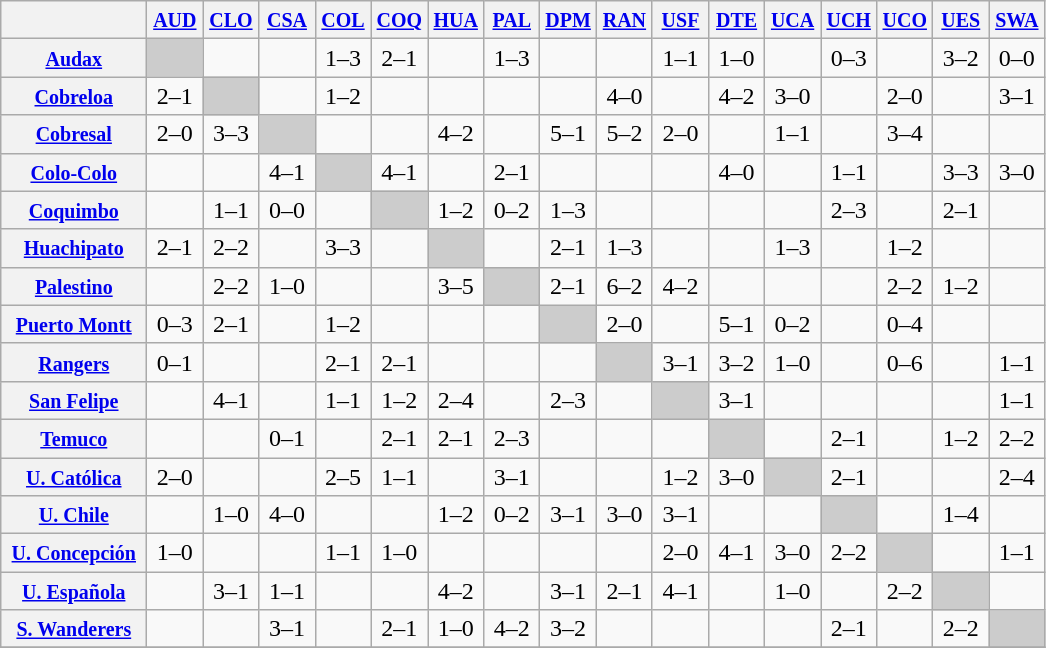<table class="wikitable" style="text-align:center">
<tr>
<th width="90"> </th>
<th width="30"><small><a href='#'>AUD</a></small></th>
<th width="30"><small><a href='#'>CLO</a></small></th>
<th width="30"><small><a href='#'>CSA</a></small></th>
<th width="30"><small><a href='#'>COL</a></small></th>
<th width="30"><small><a href='#'>COQ</a></small></th>
<th width="30"><small><a href='#'>HUA</a></small></th>
<th width="30"><small><a href='#'>PAL</a></small></th>
<th width="30"><small><a href='#'>DPM</a></small></th>
<th width="30"><small><a href='#'>RAN</a></small></th>
<th width="30"><small><a href='#'>USF</a></small></th>
<th width="30"><small><a href='#'>DTE</a></small></th>
<th width="30"><small><a href='#'>UCA</a></small></th>
<th width="30"><small><a href='#'>UCH</a></small></th>
<th width="30"><small><a href='#'>UCO</a></small></th>
<th width="30"><small><a href='#'>UES</a></small></th>
<th width="30"><small><a href='#'>SWA</a></small></th>
</tr>
<tr>
<th><small><a href='#'>Audax</a></small></th>
<td bgcolor="#CCCCCC"></td>
<td></td>
<td></td>
<td>1–3</td>
<td>2–1</td>
<td></td>
<td>1–3</td>
<td></td>
<td></td>
<td>1–1</td>
<td>1–0</td>
<td></td>
<td>0–3</td>
<td></td>
<td>3–2</td>
<td>0–0</td>
</tr>
<tr>
<th><small><a href='#'>Cobreloa</a></small></th>
<td>2–1</td>
<td bgcolor="#CCCCCC"></td>
<td></td>
<td>1–2</td>
<td></td>
<td></td>
<td></td>
<td></td>
<td>4–0</td>
<td></td>
<td>4–2</td>
<td>3–0</td>
<td></td>
<td>2–0</td>
<td></td>
<td>3–1</td>
</tr>
<tr>
<th><small><a href='#'>Cobresal</a></small></th>
<td>2–0</td>
<td>3–3</td>
<td bgcolor="#CCCCCC"></td>
<td></td>
<td></td>
<td>4–2</td>
<td></td>
<td>5–1</td>
<td>5–2</td>
<td>2–0</td>
<td></td>
<td>1–1</td>
<td></td>
<td>3–4</td>
<td></td>
<td></td>
</tr>
<tr>
<th><small><a href='#'>Colo-Colo</a></small></th>
<td></td>
<td></td>
<td>4–1</td>
<td bgcolor="#CCCCCC"></td>
<td>4–1</td>
<td></td>
<td>2–1</td>
<td></td>
<td></td>
<td></td>
<td>4–0</td>
<td></td>
<td>1–1</td>
<td></td>
<td>3–3</td>
<td>3–0</td>
</tr>
<tr>
<th><small><a href='#'>Coquimbo</a></small></th>
<td></td>
<td>1–1</td>
<td>0–0</td>
<td></td>
<td bgcolor="#CCCCCC"></td>
<td>1–2</td>
<td>0–2</td>
<td>1–3</td>
<td></td>
<td></td>
<td></td>
<td></td>
<td>2–3</td>
<td></td>
<td>2–1</td>
<td></td>
</tr>
<tr>
<th><small><a href='#'>Huachipato</a></small></th>
<td>2–1</td>
<td>2–2</td>
<td></td>
<td>3–3</td>
<td></td>
<td bgcolor="#CCCCCC"></td>
<td></td>
<td>2–1</td>
<td>1–3</td>
<td></td>
<td></td>
<td>1–3</td>
<td></td>
<td>1–2</td>
<td></td>
<td></td>
</tr>
<tr>
<th><small><a href='#'>Palestino</a></small></th>
<td></td>
<td>2–2</td>
<td>1–0</td>
<td></td>
<td></td>
<td>3–5</td>
<td bgcolor="#CCCCCC"></td>
<td>2–1</td>
<td>6–2</td>
<td>4–2</td>
<td></td>
<td></td>
<td></td>
<td>2–2</td>
<td>1–2</td>
<td></td>
</tr>
<tr>
<th><small><a href='#'>Puerto Montt</a></small></th>
<td>0–3</td>
<td>2–1</td>
<td></td>
<td>1–2</td>
<td></td>
<td></td>
<td></td>
<td bgcolor="#CCCCCC"></td>
<td>2–0</td>
<td></td>
<td>5–1</td>
<td>0–2</td>
<td></td>
<td>0–4</td>
<td></td>
<td></td>
</tr>
<tr>
<th><small><a href='#'>Rangers</a></small></th>
<td>0–1</td>
<td></td>
<td></td>
<td>2–1</td>
<td>2–1</td>
<td></td>
<td></td>
<td></td>
<td bgcolor="#CCCCCC"></td>
<td>3–1</td>
<td>3–2</td>
<td>1–0</td>
<td></td>
<td>0–6</td>
<td></td>
<td>1–1</td>
</tr>
<tr>
<th><small><a href='#'>San Felipe</a></small></th>
<td></td>
<td>4–1</td>
<td></td>
<td>1–1</td>
<td>1–2</td>
<td>2–4</td>
<td></td>
<td>2–3</td>
<td></td>
<td bgcolor="#CCCCCC"></td>
<td>3–1</td>
<td></td>
<td></td>
<td></td>
<td></td>
<td>1–1</td>
</tr>
<tr>
<th><small><a href='#'>Temuco</a></small></th>
<td></td>
<td></td>
<td>0–1</td>
<td></td>
<td>2–1</td>
<td>2–1</td>
<td>2–3</td>
<td></td>
<td></td>
<td></td>
<td bgcolor="#CCCCCC"></td>
<td></td>
<td>2–1</td>
<td></td>
<td>1–2</td>
<td>2–2</td>
</tr>
<tr>
<th><small><a href='#'>U. Católica</a></small></th>
<td>2–0</td>
<td></td>
<td></td>
<td>2–5</td>
<td>1–1</td>
<td></td>
<td>3–1</td>
<td></td>
<td></td>
<td>1–2</td>
<td>3–0</td>
<td bgcolor="#CCCCCC"></td>
<td>2–1</td>
<td></td>
<td></td>
<td>2–4</td>
</tr>
<tr>
<th><small><a href='#'>U. Chile</a></small></th>
<td></td>
<td>1–0</td>
<td>4–0</td>
<td></td>
<td></td>
<td>1–2</td>
<td>0–2</td>
<td>3–1</td>
<td>3–0</td>
<td>3–1</td>
<td></td>
<td></td>
<td bgcolor="#CCCCCC"></td>
<td></td>
<td>1–4</td>
<td></td>
</tr>
<tr>
<th><small><a href='#'>U. Concepción</a></small></th>
<td>1–0</td>
<td></td>
<td></td>
<td>1–1</td>
<td>1–0</td>
<td></td>
<td></td>
<td></td>
<td></td>
<td>2–0</td>
<td>4–1</td>
<td>3–0</td>
<td>2–2</td>
<td bgcolor="#CCCCCC"></td>
<td></td>
<td>1–1</td>
</tr>
<tr>
<th><small><a href='#'>U. Española</a></small></th>
<td></td>
<td>3–1</td>
<td>1–1</td>
<td></td>
<td></td>
<td>4–2</td>
<td></td>
<td>3–1</td>
<td>2–1</td>
<td>4–1</td>
<td></td>
<td>1–0</td>
<td></td>
<td>2–2</td>
<td bgcolor="#CCCCCC"></td>
<td></td>
</tr>
<tr>
<th><small><a href='#'>S. Wanderers</a></small></th>
<td></td>
<td></td>
<td>3–1</td>
<td></td>
<td>2–1</td>
<td>1–0</td>
<td>4–2</td>
<td>3–2</td>
<td></td>
<td></td>
<td></td>
<td></td>
<td>2–1</td>
<td></td>
<td>2–2</td>
<td bgcolor="#CCCCCC"></td>
</tr>
<tr>
</tr>
</table>
